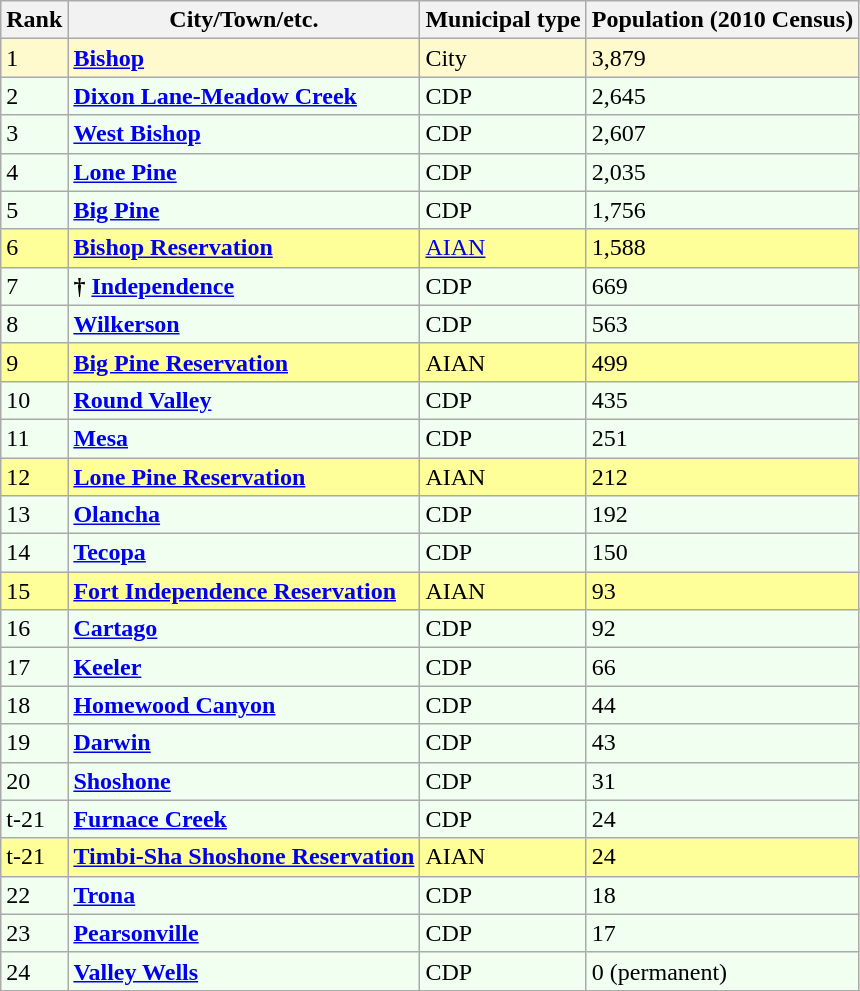<table class="wikitable sortable">
<tr>
<th>Rank</th>
<th>City/Town/etc.</th>
<th>Municipal type</th>
<th>Population (2010 Census)</th>
</tr>
<tr style="background-color:#FFFACD;">
<td>1</td>
<td><strong><a href='#'>Bishop</a></strong></td>
<td>City</td>
<td>3,879</td>
</tr>
<tr style="background-color:#F0FFF0;">
<td>2</td>
<td><strong><a href='#'>Dixon Lane-Meadow Creek</a></strong></td>
<td>CDP</td>
<td>2,645</td>
</tr>
<tr style="background-color:#F0FFF0;">
<td>3</td>
<td><strong><a href='#'>West Bishop</a></strong></td>
<td>CDP</td>
<td>2,607</td>
</tr>
<tr style="background-color:#F0FFF0;">
<td>4</td>
<td><strong><a href='#'>Lone Pine</a></strong></td>
<td>CDP</td>
<td>2,035</td>
</tr>
<tr style="background-color:#F0FFF0;">
<td>5</td>
<td><strong><a href='#'>Big Pine</a></strong></td>
<td>CDP</td>
<td>1,756</td>
</tr>
<tr style="background-color:#FFFF99;">
<td>6</td>
<td><strong><a href='#'>Bishop Reservation</a></strong></td>
<td><a href='#'>AIAN</a></td>
<td>1,588</td>
</tr>
<tr style="background-color:#F0FFF0;">
<td>7</td>
<td><strong>†</strong> <strong><a href='#'>Independence</a></strong></td>
<td>CDP</td>
<td>669</td>
</tr>
<tr style="background-color:#F0FFF0;">
<td>8</td>
<td><strong><a href='#'>Wilkerson</a></strong></td>
<td>CDP</td>
<td>563</td>
</tr>
<tr style="background-color:#FFFF99;">
<td>9</td>
<td><strong><a href='#'>Big Pine Reservation</a></strong></td>
<td>AIAN</td>
<td>499</td>
</tr>
<tr style="background-color:#F0FFF0;">
<td>10</td>
<td><strong><a href='#'>Round Valley</a></strong></td>
<td>CDP</td>
<td>435</td>
</tr>
<tr style="background-color:#F0FFF0;">
<td>11</td>
<td><strong><a href='#'>Mesa</a></strong></td>
<td>CDP</td>
<td>251</td>
</tr>
<tr style="background-color:#FFFF99;">
<td>12</td>
<td><strong><a href='#'>Lone Pine Reservation</a></strong></td>
<td>AIAN</td>
<td>212</td>
</tr>
<tr style="background-color:#F0FFF0;">
<td>13</td>
<td><strong><a href='#'>Olancha</a></strong></td>
<td>CDP</td>
<td>192</td>
</tr>
<tr style="background-color:#F0FFF0;">
<td>14</td>
<td><strong><a href='#'>Tecopa</a></strong></td>
<td>CDP</td>
<td>150</td>
</tr>
<tr style="background-color:#FFFF99;">
<td>15</td>
<td><strong><a href='#'>Fort Independence Reservation</a></strong></td>
<td>AIAN</td>
<td>93</td>
</tr>
<tr style="background-color:#F0FFF0;">
<td>16</td>
<td><strong><a href='#'>Cartago</a></strong></td>
<td>CDP</td>
<td>92</td>
</tr>
<tr style="background-color:#F0FFF0;">
<td>17</td>
<td><strong><a href='#'>Keeler</a></strong></td>
<td>CDP</td>
<td>66</td>
</tr>
<tr style="background-color:#F0FFF0;">
<td>18</td>
<td><strong><a href='#'>Homewood Canyon</a></strong></td>
<td>CDP</td>
<td>44</td>
</tr>
<tr style="background-color:#F0FFF0;">
<td>19</td>
<td><strong><a href='#'>Darwin</a></strong></td>
<td>CDP</td>
<td>43</td>
</tr>
<tr style="background-color:#F0FFF0;">
<td>20</td>
<td><strong><a href='#'>Shoshone</a></strong></td>
<td>CDP</td>
<td>31</td>
</tr>
<tr style="background-color:#F0FFF0;">
<td>t-21</td>
<td><strong><a href='#'>Furnace Creek</a></strong></td>
<td>CDP</td>
<td>24</td>
</tr>
<tr style="background-color:#FFFF99;">
<td>t-21</td>
<td><strong><a href='#'>Timbi-Sha Shoshone Reservation</a></strong></td>
<td>AIAN</td>
<td>24</td>
</tr>
<tr style="background-color:#F0FFF0;">
<td>22</td>
<td><strong><a href='#'>Trona</a></strong></td>
<td>CDP</td>
<td>18</td>
</tr>
<tr style="background-color:#F0FFF0;">
<td>23</td>
<td><strong><a href='#'>Pearsonville</a></strong></td>
<td>CDP</td>
<td>17</td>
</tr>
<tr style="background-color:#F0FFF0;">
<td>24</td>
<td><strong><a href='#'>Valley Wells</a></strong></td>
<td>CDP</td>
<td>0 (permanent)</td>
</tr>
</table>
